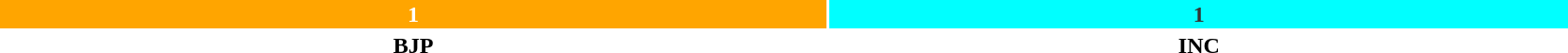<table style="width:88%; text-align:center;">
<tr style="color:white;">
<td style="background:orange; width:48.33%;"><strong>1</strong></td>
<td style="background:aqua; color:#333; width:43.20%;"><strong>1</strong></td>
</tr>
<tr>
<td><span><strong>BJP</strong></span></td>
<td><span><strong>INC</strong></span></td>
</tr>
</table>
